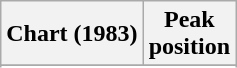<table class="wikitable sortable plainrowheaders" style="text-align:center">
<tr>
<th scope="col">Chart (1983)</th>
<th scope="col">Peak<br> position</th>
</tr>
<tr>
</tr>
<tr>
</tr>
</table>
